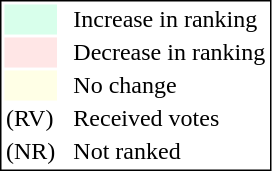<table style="border:1px solid black;">
<tr>
<td style="background:#D8FFEB; width:20px;"></td>
<td> </td>
<td>Increase in ranking</td>
</tr>
<tr>
<td style="background:#FFE6E6; width:20px;"></td>
<td> </td>
<td>Decrease in ranking</td>
</tr>
<tr>
<td style="background:#FFFFE6; width:20px;"></td>
<td> </td>
<td>No change</td>
</tr>
<tr>
<td>(RV)</td>
<td> </td>
<td>Received votes</td>
</tr>
<tr>
<td>(NR)</td>
<td> </td>
<td>Not ranked</td>
</tr>
</table>
